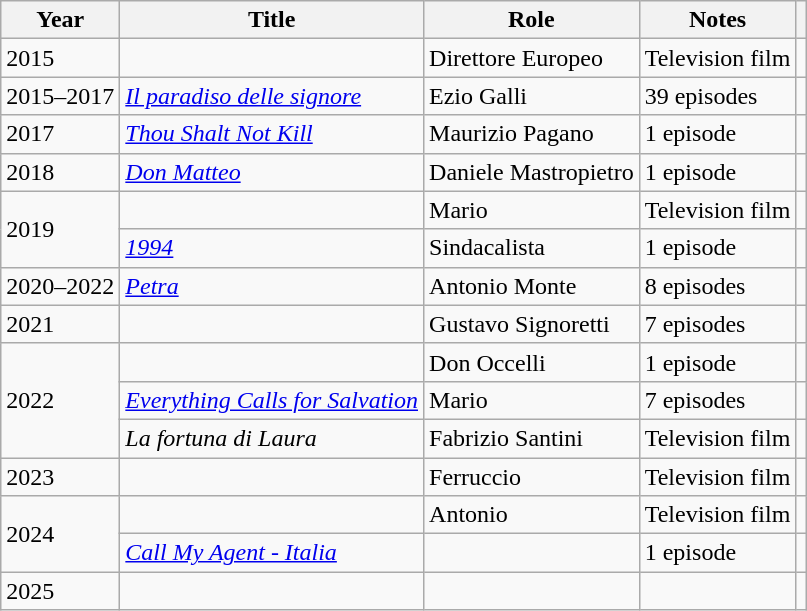<table class="wikitable sortable">
<tr>
<th>Year</th>
<th>Title</th>
<th>Role</th>
<th class="unsortable">Notes</th>
<th class="unsortable"></th>
</tr>
<tr>
<td>2015</td>
<td><em></em></td>
<td>Direttore Europeo</td>
<td>Television film</td>
<td></td>
</tr>
<tr>
<td>2015–2017</td>
<td><em><a href='#'>Il paradiso delle signore</a></em></td>
<td>Ezio Galli</td>
<td>39 episodes</td>
<td></td>
</tr>
<tr>
<td>2017</td>
<td><em><a href='#'>Thou Shalt Not Kill</a></em></td>
<td>Maurizio Pagano</td>
<td>1 episode</td>
<td></td>
</tr>
<tr>
<td>2018</td>
<td><em><a href='#'>Don Matteo</a></em></td>
<td>Daniele Mastropietro</td>
<td>1 episode</td>
<td></td>
</tr>
<tr>
<td rowspan="2">2019</td>
<td><em></em></td>
<td>Mario</td>
<td>Television film</td>
<td></td>
</tr>
<tr>
<td><em><a href='#'>1994</a></em></td>
<td>Sindacalista</td>
<td>1 episode</td>
<td></td>
</tr>
<tr>
<td>2020–2022</td>
<td><em><a href='#'>Petra</a></em></td>
<td>Antonio Monte</td>
<td>8 episodes</td>
<td></td>
</tr>
<tr>
<td>2021</td>
<td><em></em></td>
<td>Gustavo Signoretti</td>
<td>7 episodes</td>
<td></td>
</tr>
<tr>
<td rowspan="3">2022</td>
<td><em></em></td>
<td>Don Occelli</td>
<td>1 episode</td>
<td></td>
</tr>
<tr>
<td><em><a href='#'>Everything Calls for Salvation</a></em></td>
<td>Mario</td>
<td>7 episodes</td>
<td></td>
</tr>
<tr>
<td><em>La fortuna di Laura</em></td>
<td>Fabrizio Santini</td>
<td>Television film</td>
<td></td>
</tr>
<tr>
<td>2023</td>
<td><em></em></td>
<td>Ferruccio</td>
<td>Television film</td>
<td></td>
</tr>
<tr>
<td rowspan="2">2024</td>
<td><em></em></td>
<td>Antonio</td>
<td>Television film</td>
<td></td>
</tr>
<tr>
<td><em><a href='#'>Call My Agent - Italia</a></em></td>
<td></td>
<td>1 episode</td>
<td></td>
</tr>
<tr>
<td>2025</td>
<td><em></em></td>
<td></td>
<td></td>
<td></td>
</tr>
</table>
